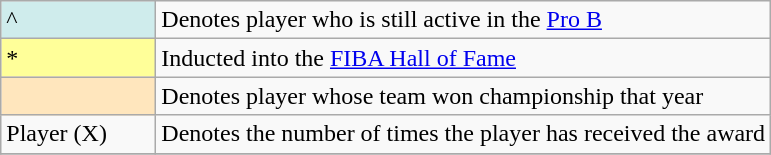<table class="wikitable">
<tr>
<td style="background-color:#CFECEC; width:6em">^</td>
<td>Denotes player who is still active in the <a href='#'>Pro B</a></td>
</tr>
<tr>
<td style="background-color:#FFFF99; width:6em">*</td>
<td>Inducted into the <a href='#'>FIBA Hall of Fame</a></td>
</tr>
<tr>
<td style="background-color:#FFE6BD; border:1px solid #aaaaaa; width:6em"></td>
<td>Denotes player whose team won championship that year</td>
</tr>
<tr>
<td>Player (X)</td>
<td>Denotes the number of times the player has received the award</td>
</tr>
<tr>
</tr>
</table>
